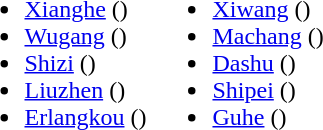<table>
<tr>
<td valign="top"><br><ul><li><a href='#'>Xianghe</a> ()</li><li><a href='#'>Wugang</a> ()</li><li><a href='#'>Shizi</a> ()</li><li><a href='#'>Liuzhen</a> ()</li><li><a href='#'>Erlangkou</a> ()</li></ul></td>
<td valign="top"><br><ul><li><a href='#'>Xiwang</a> ()</li><li><a href='#'>Machang</a> ()</li><li><a href='#'>Dashu</a> ()</li><li><a href='#'>Shipei</a> ()</li><li><a href='#'>Guhe</a> ()</li></ul></td>
</tr>
</table>
